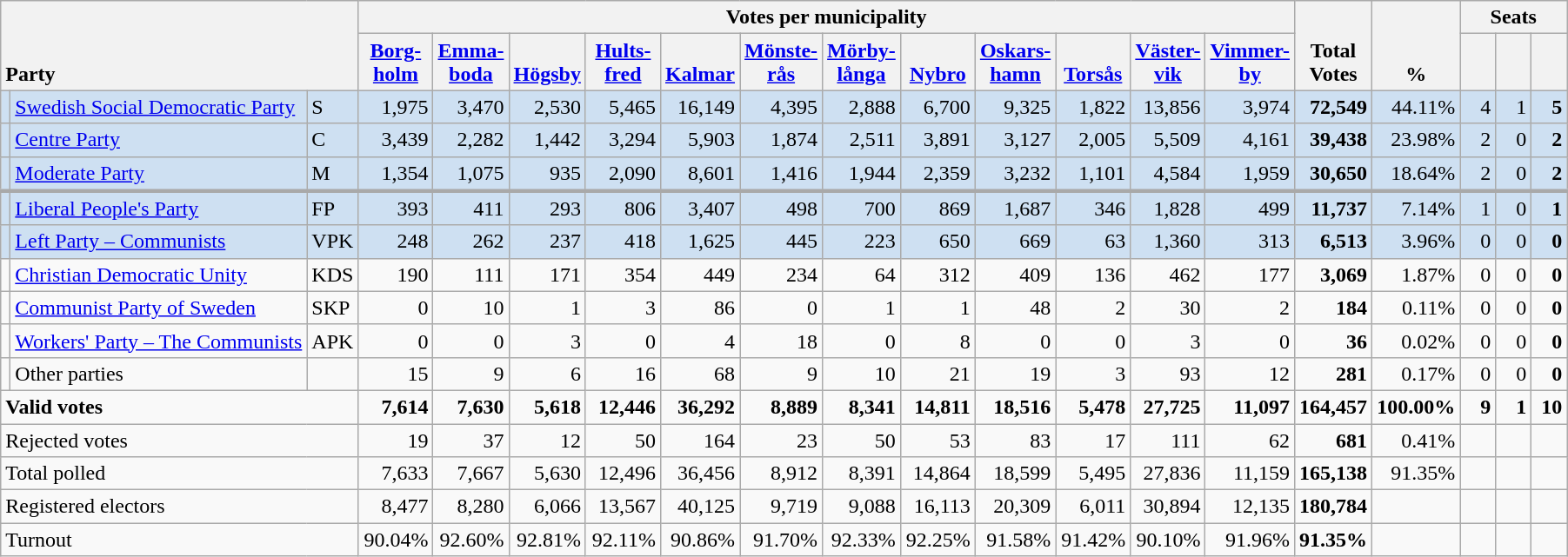<table class="wikitable" border="1" style="text-align:right;">
<tr>
<th style="text-align:left;" valign=bottom rowspan=2 colspan=3>Party</th>
<th colspan=12>Votes per municipality</th>
<th align=center valign=bottom rowspan=2 width="50">Total Votes</th>
<th align=center valign=bottom rowspan=2 width="50">%</th>
<th colspan=3>Seats</th>
</tr>
<tr>
<th align=center valign=bottom width="50"><a href='#'>Borg- holm</a></th>
<th align=center valign=bottom width="50"><a href='#'>Emma- boda</a></th>
<th align=center valign=bottom width="50"><a href='#'>Högsby</a></th>
<th align=center valign=bottom width="50"><a href='#'>Hults- fred</a></th>
<th align=center valign=bottom width="50"><a href='#'>Kalmar</a></th>
<th align=center valign=bottom width="50"><a href='#'>Mönste- rås</a></th>
<th align=center valign=bottom width="50"><a href='#'>Mörby- långa</a></th>
<th align=center valign=bottom width="50"><a href='#'>Nybro</a></th>
<th align=center valign=bottom width="50"><a href='#'>Oskars- hamn</a></th>
<th align=center valign=bottom width="50"><a href='#'>Torsås</a></th>
<th align=center valign=bottom width="50"><a href='#'>Väster- vik</a></th>
<th align=center valign=bottom width="50"><a href='#'>Vimmer- by</a></th>
<th align=center valign=bottom width="20"><small></small></th>
<th align=center valign=bottom width="20"><small><a href='#'></a></small></th>
<th align=center valign=bottom width="20"><small></small></th>
</tr>
<tr style="background:#CEE0F2;">
<td></td>
<td align=left style="white-space: nowrap;"><a href='#'>Swedish Social Democratic Party</a></td>
<td align=left>S</td>
<td>1,975</td>
<td>3,470</td>
<td>2,530</td>
<td>5,465</td>
<td>16,149</td>
<td>4,395</td>
<td>2,888</td>
<td>6,700</td>
<td>9,325</td>
<td>1,822</td>
<td>13,856</td>
<td>3,974</td>
<td><strong>72,549</strong></td>
<td>44.11%</td>
<td>4</td>
<td>1</td>
<td><strong>5</strong></td>
</tr>
<tr style="background:#CEE0F2;">
<td></td>
<td align=left><a href='#'>Centre Party</a></td>
<td align=left>C</td>
<td>3,439</td>
<td>2,282</td>
<td>1,442</td>
<td>3,294</td>
<td>5,903</td>
<td>1,874</td>
<td>2,511</td>
<td>3,891</td>
<td>3,127</td>
<td>2,005</td>
<td>5,509</td>
<td>4,161</td>
<td><strong>39,438</strong></td>
<td>23.98%</td>
<td>2</td>
<td>0</td>
<td><strong>2</strong></td>
</tr>
<tr style="background:#CEE0F2;">
<td></td>
<td align=left><a href='#'>Moderate Party</a></td>
<td align=left>M</td>
<td>1,354</td>
<td>1,075</td>
<td>935</td>
<td>2,090</td>
<td>8,601</td>
<td>1,416</td>
<td>1,944</td>
<td>2,359</td>
<td>3,232</td>
<td>1,101</td>
<td>4,584</td>
<td>1,959</td>
<td><strong>30,650</strong></td>
<td>18.64%</td>
<td>2</td>
<td>0</td>
<td><strong>2</strong></td>
</tr>
<tr style="background:#CEE0F2; border-top:3px solid darkgray;">
<td></td>
<td align=left><a href='#'>Liberal People's Party</a></td>
<td align=left>FP</td>
<td>393</td>
<td>411</td>
<td>293</td>
<td>806</td>
<td>3,407</td>
<td>498</td>
<td>700</td>
<td>869</td>
<td>1,687</td>
<td>346</td>
<td>1,828</td>
<td>499</td>
<td><strong>11,737</strong></td>
<td>7.14%</td>
<td>1</td>
<td>0</td>
<td><strong>1</strong></td>
</tr>
<tr style="background:#CEE0F2;">
<td></td>
<td align=left><a href='#'>Left Party – Communists</a></td>
<td align=left>VPK</td>
<td>248</td>
<td>262</td>
<td>237</td>
<td>418</td>
<td>1,625</td>
<td>445</td>
<td>223</td>
<td>650</td>
<td>669</td>
<td>63</td>
<td>1,360</td>
<td>313</td>
<td><strong>6,513</strong></td>
<td>3.96%</td>
<td>0</td>
<td>0</td>
<td><strong>0</strong></td>
</tr>
<tr>
<td></td>
<td align=left><a href='#'>Christian Democratic Unity</a></td>
<td align=left>KDS</td>
<td>190</td>
<td>111</td>
<td>171</td>
<td>354</td>
<td>449</td>
<td>234</td>
<td>64</td>
<td>312</td>
<td>409</td>
<td>136</td>
<td>462</td>
<td>177</td>
<td><strong>3,069</strong></td>
<td>1.87%</td>
<td>0</td>
<td>0</td>
<td><strong>0</strong></td>
</tr>
<tr>
<td></td>
<td align=left><a href='#'>Communist Party of Sweden</a></td>
<td align=left>SKP</td>
<td>0</td>
<td>10</td>
<td>1</td>
<td>3</td>
<td>86</td>
<td>0</td>
<td>1</td>
<td>1</td>
<td>48</td>
<td>2</td>
<td>30</td>
<td>2</td>
<td><strong>184</strong></td>
<td>0.11%</td>
<td>0</td>
<td>0</td>
<td><strong>0</strong></td>
</tr>
<tr>
<td></td>
<td align=left><a href='#'>Workers' Party – The Communists</a></td>
<td align=left>APK</td>
<td>0</td>
<td>0</td>
<td>3</td>
<td>0</td>
<td>4</td>
<td>18</td>
<td>0</td>
<td>8</td>
<td>0</td>
<td>0</td>
<td>3</td>
<td>0</td>
<td><strong>36</strong></td>
<td>0.02%</td>
<td>0</td>
<td>0</td>
<td><strong>0</strong></td>
</tr>
<tr>
<td></td>
<td align=left>Other parties</td>
<td></td>
<td>15</td>
<td>9</td>
<td>6</td>
<td>16</td>
<td>68</td>
<td>9</td>
<td>10</td>
<td>21</td>
<td>19</td>
<td>3</td>
<td>93</td>
<td>12</td>
<td><strong>281</strong></td>
<td>0.17%</td>
<td>0</td>
<td>0</td>
<td><strong>0</strong></td>
</tr>
<tr style="font-weight:bold">
<td align=left colspan=3>Valid votes</td>
<td>7,614</td>
<td>7,630</td>
<td>5,618</td>
<td>12,446</td>
<td>36,292</td>
<td>8,889</td>
<td>8,341</td>
<td>14,811</td>
<td>18,516</td>
<td>5,478</td>
<td>27,725</td>
<td>11,097</td>
<td>164,457</td>
<td>100.00%</td>
<td>9</td>
<td>1</td>
<td>10</td>
</tr>
<tr>
<td align=left colspan=3>Rejected votes</td>
<td>19</td>
<td>37</td>
<td>12</td>
<td>50</td>
<td>164</td>
<td>23</td>
<td>50</td>
<td>53</td>
<td>83</td>
<td>17</td>
<td>111</td>
<td>62</td>
<td><strong>681</strong></td>
<td>0.41%</td>
<td></td>
<td></td>
<td></td>
</tr>
<tr>
<td align=left colspan=3>Total polled</td>
<td>7,633</td>
<td>7,667</td>
<td>5,630</td>
<td>12,496</td>
<td>36,456</td>
<td>8,912</td>
<td>8,391</td>
<td>14,864</td>
<td>18,599</td>
<td>5,495</td>
<td>27,836</td>
<td>11,159</td>
<td><strong>165,138</strong></td>
<td>91.35%</td>
<td></td>
<td></td>
<td></td>
</tr>
<tr>
<td align=left colspan=3>Registered electors</td>
<td>8,477</td>
<td>8,280</td>
<td>6,066</td>
<td>13,567</td>
<td>40,125</td>
<td>9,719</td>
<td>9,088</td>
<td>16,113</td>
<td>20,309</td>
<td>6,011</td>
<td>30,894</td>
<td>12,135</td>
<td><strong>180,784</strong></td>
<td></td>
<td></td>
<td></td>
<td></td>
</tr>
<tr>
<td align=left colspan=3>Turnout</td>
<td>90.04%</td>
<td>92.60%</td>
<td>92.81%</td>
<td>92.11%</td>
<td>90.86%</td>
<td>91.70%</td>
<td>92.33%</td>
<td>92.25%</td>
<td>91.58%</td>
<td>91.42%</td>
<td>90.10%</td>
<td>91.96%</td>
<td><strong>91.35%</strong></td>
<td></td>
<td></td>
<td></td>
<td></td>
</tr>
</table>
